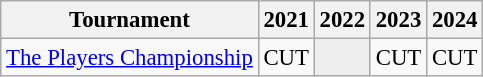<table class="wikitable" style="font-size:95%;text-align:center;">
<tr>
<th>Tournament</th>
<th>2021</th>
<th>2022</th>
<th>2023</th>
<th>2024</th>
</tr>
<tr>
<td align=left><a href='#'>The Players Championship</a></td>
<td>CUT</td>
<td style="background:#eeeeee;"></td>
<td>CUT</td>
<td>CUT</td>
</tr>
</table>
